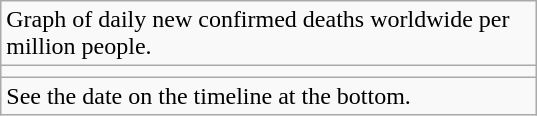<table class=wikitable>
<tr>
<td style=max-width:350px>Graph of daily new confirmed deaths worldwide per million people.</td>
</tr>
<tr>
<td></td>
</tr>
<tr>
<td style=max-width:300px>See the date on the timeline at the bottom.</td>
</tr>
</table>
